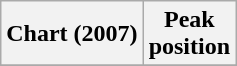<table class="wikitable plainrowheaders" style="text-align:center">
<tr>
<th scope=col>Chart (2007)</th>
<th scope=col>Peak<br>position</th>
</tr>
<tr>
</tr>
</table>
